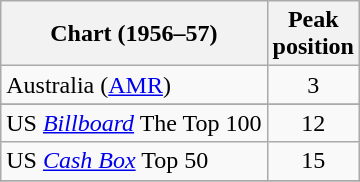<table class="wikitable sortable">
<tr>
<th align="left">Chart (1956–57)</th>
<th style="text-align:center;">Peak<br>position</th>
</tr>
<tr>
<td>Australia (<a href='#'>AMR</a>)</td>
<td style="text-align:center;">3</td>
</tr>
<tr>
</tr>
<tr>
<td>US <em><a href='#'>Billboard</a></em> The Top 100</td>
<td align="center">12</td>
</tr>
<tr>
<td>US <em><a href='#'>Cash Box</a></em> Top 50</td>
<td align="center">15</td>
</tr>
<tr>
</tr>
</table>
